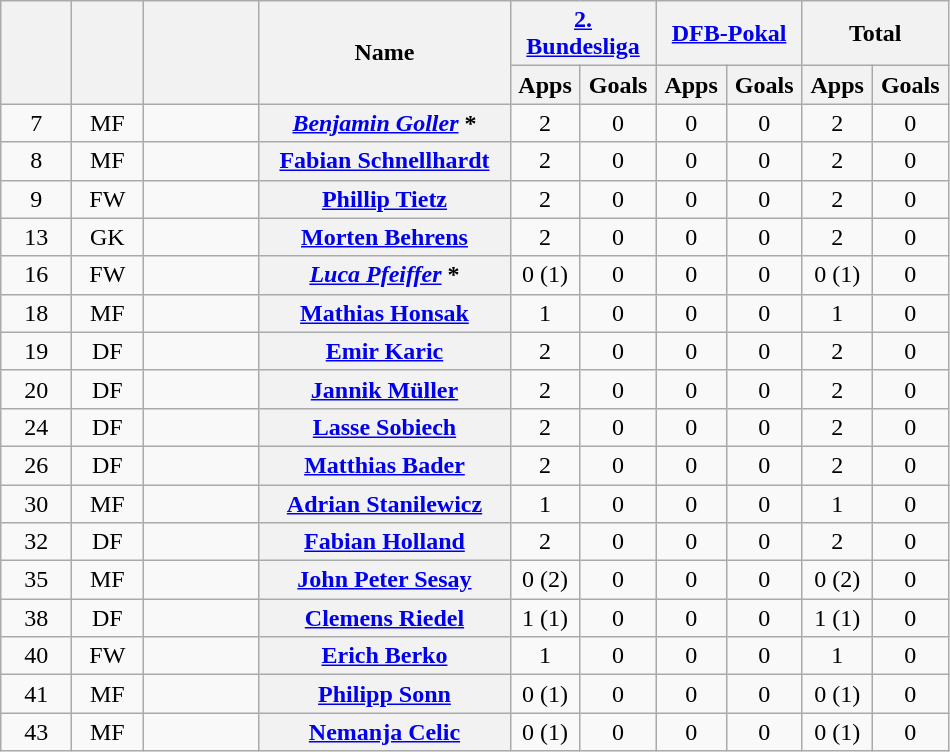<table class="wikitable plainrowheaders" style="text-align:center">
<tr>
<th rowspan=2 width=40></th>
<th rowspan=2 width=40></th>
<th rowspan=2 width=70></th>
<th rowspan=2 width=160 scope=col>Name</th>
<th colspan=2 width=90><a href='#'>2. Bundesliga</a></th>
<th colspan=2 width=90><a href='#'>DFB-Pokal</a></th>
<th colspan=2 width=90>Total</th>
</tr>
<tr>
<th scope=col>Apps</th>
<th scope=col>Goals</th>
<th scope=col>Apps</th>
<th scope=col>Goals</th>
<th scope=col>Apps</th>
<th scope=col>Goals</th>
</tr>
<tr>
<td>7</td>
<td>MF</td>
<td align=left></td>
<th scope=row><em><a href='#'>Benjamin Goller</a></em> *</th>
<td>2</td>
<td>0</td>
<td>0</td>
<td>0</td>
<td>2</td>
<td>0</td>
</tr>
<tr>
<td>8</td>
<td>MF</td>
<td align=left></td>
<th scope=row><a href='#'>Fabian Schnellhardt</a></th>
<td>2</td>
<td>0</td>
<td>0</td>
<td>0</td>
<td>2</td>
<td>0</td>
</tr>
<tr>
<td>9</td>
<td>FW</td>
<td align=left></td>
<th scope=row><a href='#'>Phillip Tietz</a></th>
<td>2</td>
<td>0</td>
<td>0</td>
<td>0</td>
<td>2</td>
<td>0</td>
</tr>
<tr>
<td>13</td>
<td>GK</td>
<td align=left></td>
<th scope=row><a href='#'>Morten Behrens</a></th>
<td>2</td>
<td>0</td>
<td>0</td>
<td>0</td>
<td>2</td>
<td>0</td>
</tr>
<tr>
<td>16</td>
<td>FW</td>
<td align=left></td>
<th scope=row><em><a href='#'>Luca Pfeiffer</a></em> *</th>
<td>0 (1)</td>
<td>0</td>
<td>0</td>
<td>0</td>
<td>0 (1)</td>
<td>0</td>
</tr>
<tr>
<td>18</td>
<td>MF</td>
<td align=left></td>
<th scope=row><a href='#'>Mathias Honsak</a></th>
<td>1</td>
<td>0</td>
<td>0</td>
<td>0</td>
<td>1</td>
<td>0</td>
</tr>
<tr>
<td>19</td>
<td>DF</td>
<td align=left></td>
<th scope=row><a href='#'>Emir Karic</a></th>
<td>2</td>
<td>0</td>
<td>0</td>
<td>0</td>
<td>2</td>
<td>0</td>
</tr>
<tr>
<td>20</td>
<td>DF</td>
<td align=left></td>
<th scope=row><a href='#'>Jannik Müller</a></th>
<td>2</td>
<td>0</td>
<td>0</td>
<td>0</td>
<td>2</td>
<td>0</td>
</tr>
<tr>
<td>24</td>
<td>DF</td>
<td align=left></td>
<th scope=row><a href='#'>Lasse Sobiech</a></th>
<td>2</td>
<td>0</td>
<td>0</td>
<td>0</td>
<td>2</td>
<td>0</td>
</tr>
<tr>
<td>26</td>
<td>DF</td>
<td align=left></td>
<th scope=row><a href='#'>Matthias Bader</a></th>
<td>2</td>
<td>0</td>
<td>0</td>
<td>0</td>
<td>2</td>
<td>0</td>
</tr>
<tr>
<td>30</td>
<td>MF</td>
<td align=left></td>
<th scope=row><a href='#'>Adrian Stanilewicz</a></th>
<td>1</td>
<td>0</td>
<td>0</td>
<td>0</td>
<td>1</td>
<td>0</td>
</tr>
<tr>
<td>32</td>
<td>DF</td>
<td align=left></td>
<th scope=row><a href='#'>Fabian Holland</a></th>
<td>2</td>
<td>0</td>
<td>0</td>
<td>0</td>
<td>2</td>
<td>0</td>
</tr>
<tr>
<td>35</td>
<td>MF</td>
<td align=left></td>
<th scope=row><a href='#'>John Peter Sesay</a></th>
<td>0 (2)</td>
<td>0</td>
<td>0</td>
<td>0</td>
<td>0 (2)</td>
<td>0</td>
</tr>
<tr>
<td>38</td>
<td>DF</td>
<td align=left></td>
<th scope=row><a href='#'>Clemens Riedel</a></th>
<td>1 (1)</td>
<td>0</td>
<td>0</td>
<td>0</td>
<td>1 (1)</td>
<td>0</td>
</tr>
<tr>
<td>40</td>
<td>FW</td>
<td align=left></td>
<th scope=row><a href='#'>Erich Berko</a></th>
<td>1</td>
<td>0</td>
<td>0</td>
<td>0</td>
<td>1</td>
<td>0</td>
</tr>
<tr>
<td>41</td>
<td>MF</td>
<td align=left></td>
<th scope=row><a href='#'>Philipp Sonn</a></th>
<td>0 (1)</td>
<td>0</td>
<td>0</td>
<td>0</td>
<td>0 (1)</td>
<td>0</td>
</tr>
<tr>
<td>43</td>
<td>MF</td>
<td align=left></td>
<th scope=row><a href='#'>Nemanja Celic</a></th>
<td>0 (1)</td>
<td>0</td>
<td>0</td>
<td>0</td>
<td>0 (1)</td>
<td>0</td>
</tr>
</table>
